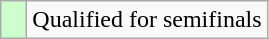<table class="wikitable">
<tr>
<td style="width:10px;background:#cfc"></td>
<td>Qualified for semifinals</td>
</tr>
</table>
